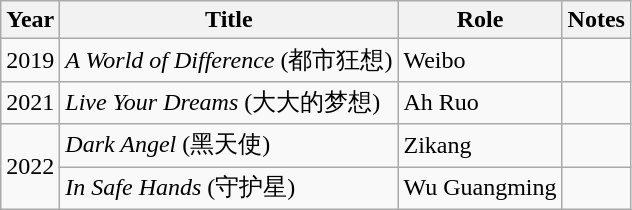<table class="wikitable sortable">
<tr>
<th>Year</th>
<th>Title</th>
<th>Role</th>
<th class="unsortable">Notes</th>
</tr>
<tr>
<td>2019</td>
<td><em>A World of Difference</em> (都市狂想)</td>
<td>Weibo</td>
<td></td>
</tr>
<tr>
<td>2021</td>
<td><em>Live Your Dreams</em> (大大的梦想)</td>
<td>Ah Ruo</td>
<td></td>
</tr>
<tr>
<td rowspan="2">2022</td>
<td><em>Dark Angel</em> (黑天使)</td>
<td>Zikang</td>
<td></td>
</tr>
<tr>
<td><em>In Safe Hands</em> (守护星)</td>
<td>Wu Guangming</td>
<td></td>
</tr>
</table>
